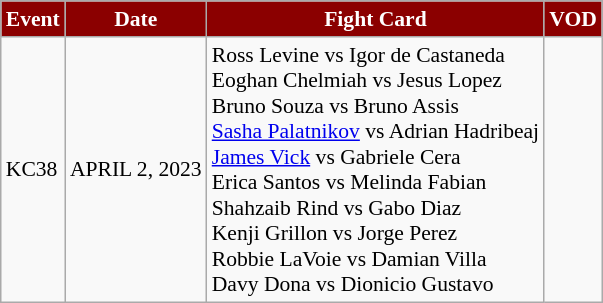<table class="sortable wikitable succession-box" style="font-size:90%;">
<tr>
<th scope="col" style="background:#8B0000; color:white;">Event</th>
<th scope="col" style="background:#8B0000; color:white;">Date</th>
<th scope="col" style="background:#8B0000; color:white;">Fight Card</th>
<th scope="col" style="background:#8B0000; color:white;">VOD</th>
</tr>
<tr>
<td>KC38</td>
<td>APRIL 2, 2023</td>
<td>Ross Levine vs Igor de Castaneda<br>Eoghan Chelmiah vs Jesus Lopez<br>Bruno Souza vs Bruno Assis<br><a href='#'>Sasha Palatnikov</a> vs Adrian Hadribeaj<br><a href='#'>James Vick</a> vs Gabriele Cera<br>Erica Santos vs Melinda Fabian<br>Shahzaib Rind vs Gabo Diaz<br>Kenji Grillon vs Jorge Perez<br>Robbie LaVoie vs Damian Villa<br>Davy Dona vs Dionicio Gustavo</td>
<td></td>
</tr>
</table>
